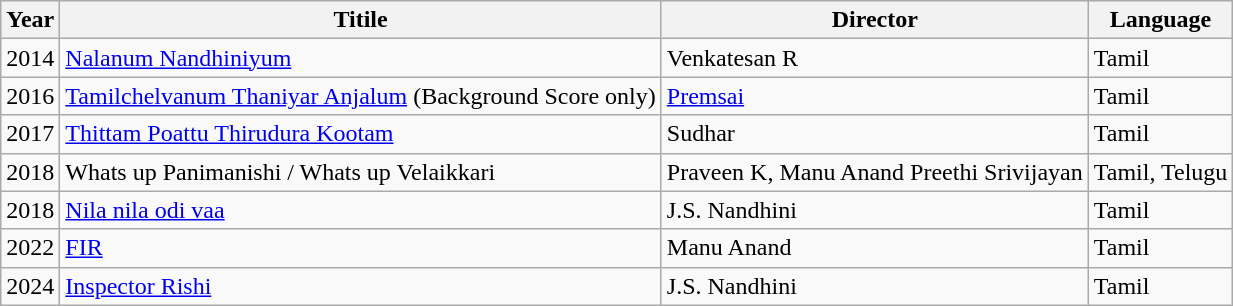<table class="wikitable sortable">
<tr>
<th>Year</th>
<th>Titile</th>
<th>Director</th>
<th>Language</th>
</tr>
<tr>
<td>2014</td>
<td><a href='#'>Nalanum Nandhiniyum</a></td>
<td>Venkatesan R</td>
<td>Tamil</td>
</tr>
<tr>
<td>2016</td>
<td><a href='#'>Tamilchelvanum Thaniyar Anjalum</a> (Background Score only)</td>
<td><a href='#'>Premsai</a></td>
<td>Tamil</td>
</tr>
<tr>
<td>2017</td>
<td><a href='#'>Thittam Poattu Thirudura Kootam</a></td>
<td>Sudhar</td>
<td>Tamil</td>
</tr>
<tr>
<td>2018</td>
<td>Whats up Panimanishi / Whats up Velaikkari</td>
<td>Praveen K,  Manu Anand Preethi Srivijayan</td>
<td>Tamil, Telugu</td>
</tr>
<tr>
<td>2018</td>
<td><a href='#'>Nila nila odi vaa</a></td>
<td>J.S. Nandhini</td>
<td>Tamil</td>
</tr>
<tr>
<td>2022</td>
<td><a href='#'>FIR</a></td>
<td>Manu Anand</td>
<td>Tamil</td>
</tr>
<tr>
<td>2024</td>
<td><a href='#'>Inspector Rishi</a></td>
<td>J.S. Nandhini</td>
<td>Tamil</td>
</tr>
</table>
